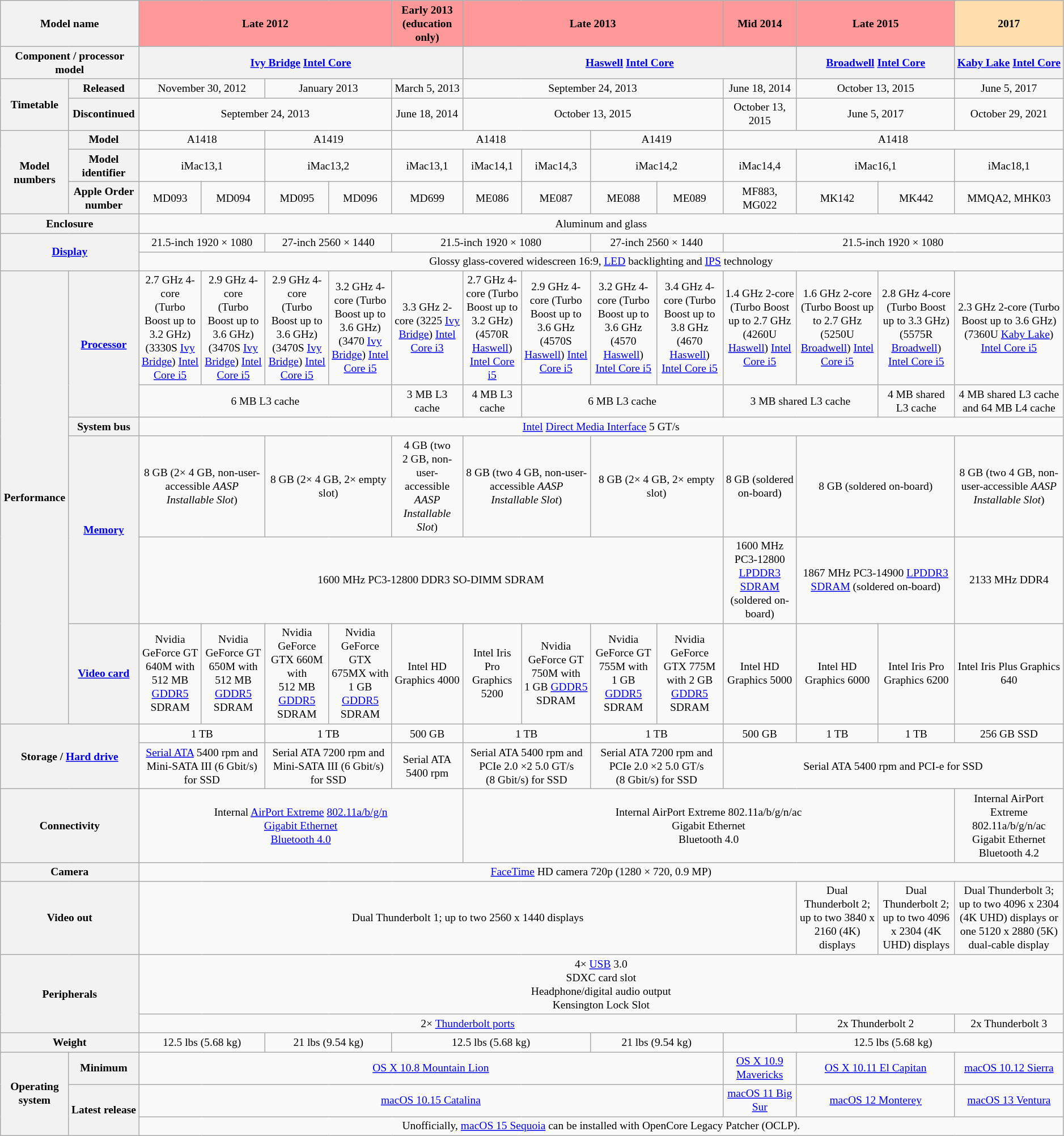<table class="wikitable mw-collapsible" style="font-size:small; text-align:center">
<tr>
<th colspan=2>Model name</th>
<th colspan=4 style="background:#F99">Late 2012</th>
<th style="background:#F99">Early 2013 (education only)</th>
<th colspan=4 style="background:#F99">Late 2013</th>
<th style="background:#F99">Mid 2014</th>
<th colspan=2 style="background:#F99">Late 2015</th>
<th style="background:#ffdead">2017</th>
</tr>
<tr>
<th colspan=2>Component / processor model</th>
<th colspan=5><a href='#'>Ivy Bridge</a> <a href='#'>Intel Core</a></th>
<th colspan=5><a href='#'>Haswell</a> <a href='#'>Intel Core</a></th>
<th colspan=2><a href='#'>Broadwell</a> <a href='#'>Intel Core</a></th>
<th><a href='#'>Kaby Lake</a> <a href='#'>Intel Core</a></th>
</tr>
<tr>
<th rowspan=2>Timetable</th>
<th>Released</th>
<td colspan=2>November 30, 2012</td>
<td colspan=2>January 2013</td>
<td>March 5, 2013</td>
<td colspan=4>September 24, 2013</td>
<td>June 18, 2014</td>
<td colspan=2>October 13, 2015</td>
<td>June 5, 2017</td>
</tr>
<tr>
<th>Discontinued</th>
<td colspan=4>September 24, 2013</td>
<td>June 18, 2014</td>
<td colspan=4>October 13, 2015</td>
<td>October 13, 2015</td>
<td colspan=2>June 5, 2017</td>
<td>October 29, 2021</td>
</tr>
<tr>
<th rowspan=3>Model numbers</th>
<th>Model</th>
<td colspan=2>A1418</td>
<td colspan=2>A1419</td>
<td colspan=3>A1418</td>
<td colspan=2>A1419</td>
<td colspan=4>A1418</td>
</tr>
<tr>
<th>Model identifier</th>
<td colspan=2>iMac13,1</td>
<td colspan=2>iMac13,2</td>
<td>iMac13,1</td>
<td>iMac14,1</td>
<td>iMac14,3</td>
<td colspan=2>iMac14,2</td>
<td>iMac14,4</td>
<td colspan=2>iMac16,1</td>
<td>iMac18,1</td>
</tr>
<tr>
<th>Apple Order number</th>
<td>MD093</td>
<td>MD094</td>
<td>MD095</td>
<td>MD096</td>
<td>MD699</td>
<td>ME086</td>
<td>ME087</td>
<td>ME088</td>
<td>ME089</td>
<td>MF883, MG022</td>
<td>MK142</td>
<td>MK442</td>
<td>MMQA2, MHK03 </td>
</tr>
<tr>
<th colspan=2>Enclosure</th>
<td colspan=13>Aluminum and glass</td>
</tr>
<tr>
<th colspan=2 rowspan=2><a href='#'>Display</a></th>
<td colspan=2>21.5-inch 1920 × 1080</td>
<td colspan=2>27-inch 2560 × 1440</td>
<td colspan=3>21.5-inch 1920 × 1080</td>
<td colspan=2>27-inch 2560 × 1440</td>
<td colspan=4>21.5-inch 1920 × 1080</td>
</tr>
<tr>
<td colspan=13>Glossy glass-covered widescreen 16:9, <a href='#'>LED</a> backlighting and <a href='#'>IPS</a> technology</td>
</tr>
<tr>
<th rowspan=6>Performance</th>
<th rowspan=2><a href='#'>Processor</a></th>
<td>2.7 GHz 4-core<br>(Turbo Boost up to 3.2 GHz)<br>(3330S <a href='#'>Ivy Bridge</a>)  <a href='#'>Intel Core i5</a></td>
<td>2.9 GHz 4-core<br>(Turbo Boost up to 3.6 GHz) (3470S <a href='#'>Ivy Bridge</a>) <a href='#'>Intel Core i5</a><br></td>
<td>2.9 GHz 4-core<br>(Turbo Boost up to 3.6 GHz) (3470S <a href='#'>Ivy Bridge</a>) <a href='#'>Intel Core i5</a></td>
<td>3.2 GHz 4-core (Turbo Boost up to 3.6 GHz)<br>(3470 <a href='#'>Ivy Bridge</a>) <a href='#'>Intel Core i5</a><br></td>
<td>3.3 GHz 2-core (3225 <a href='#'>Ivy Bridge</a>) <a href='#'>Intel Core i3</a></td>
<td>2.7 GHz 4-core (Turbo Boost up to 3.2 GHz)<br>(4570R <a href='#'>Haswell</a>) <a href='#'>Intel Core i5</a></td>
<td>2.9 GHz 4-core (Turbo Boost up to 3.6 GHz (4570S <a href='#'>Haswell</a>) <a href='#'>Intel Core i5</a><br></td>
<td>3.2 GHz 4-core (Turbo Boost up to 3.6 GHz (4570 <a href='#'>Haswell</a>) <a href='#'>Intel Core i5</a></td>
<td>3.4 GHz 4-core (Turbo Boost up to 3.8 GHz (4670 <a href='#'>Haswell</a>) <a href='#'>Intel Core i5</a><br></td>
<td>1.4 GHz 2-core (Turbo Boost up to 2.7 GHz (4260U <a href='#'>Haswell</a>) <a href='#'>Intel Core i5</a></td>
<td>1.6 GHz 2-core (Turbo Boost up to 2.7 GHz (5250U <a href='#'>Broadwell</a>) <a href='#'>Intel Core i5</a></td>
<td>2.8 GHz 4-core (Turbo Boost up to 3.3 GHz)<br>(5575R <a href='#'>Broadwell</a>) <a href='#'>Intel Core i5</a></td>
<td>2.3 GHz 2-core (Turbo Boost up to 3.6 GHz)<br>(7360U <a href='#'>Kaby Lake</a>) <a href='#'>Intel Core i5</a></td>
</tr>
<tr>
<td colspan=4>6 MB L3 cache</td>
<td>3 MB L3 cache</td>
<td>4 MB L3 cache</td>
<td colspan=3>6 MB L3 cache</td>
<td colspan=2>3 MB shared L3 cache</td>
<td>4 MB shared L3 cache</td>
<td>4 MB shared L3 cache and 64 MB L4 cache</td>
</tr>
<tr>
<th>System bus</th>
<td colspan=13><a href='#'>Intel</a> <a href='#'>Direct Media Interface</a> 5 GT/s</td>
</tr>
<tr>
<th rowspan=2><a href='#'>Memory</a></th>
<td colspan=2>8 GB (2× 4 GB, non-user-accessible <em>AASP Installable Slot</em>)<br></td>
<td colspan=2>8 GB (2× 4 GB, 2× empty slot)<br></td>
<td>4 GB (two 2 GB, non-user-accessible <em>AASP Installable Slot</em>)<br></td>
<td colspan=2>8 GB (two 4 GB, non-user-accessible <em>AASP Installable Slot</em>)<br></td>
<td colspan=2>8 GB (2× 4 GB, 2× empty slot)<br></td>
<td>8 GB (soldered on-board)</td>
<td colspan=2>8 GB (soldered on-board)<br></td>
<td>8 GB (two 4 GB, non-user-accessible <em>AASP Installable Slot</em>)<br></td>
</tr>
<tr>
<td colspan=9>1600 MHz PC3-12800 DDR3 SO-DIMM SDRAM</td>
<td>1600 MHz PC3-12800 <a href='#'>LPDDR3 SDRAM</a> (soldered on-board)</td>
<td colspan=2>1867 MHz PC3-14900 <a href='#'>LPDDR3 SDRAM</a> (soldered on-board)</td>
<td>2133 MHz DDR4</td>
</tr>
<tr>
<th><a href='#'>Video card</a></th>
<td>Nvidia GeForce GT 640M with 512 MB <a href='#'>GDDR5</a> SDRAM</td>
<td>Nvidia GeForce GT 650M with 512 MB <a href='#'>GDDR5</a> SDRAM</td>
<td>Nvidia GeForce GTX 660M with 512 MB <a href='#'>GDDR5</a> SDRAM</td>
<td>Nvidia GeForce GTX 675MX with 1 GB <a href='#'>GDDR5</a> SDRAM<br></td>
<td>Intel HD Graphics 4000</td>
<td>Intel Iris Pro Graphics 5200</td>
<td>Nvidia GeForce GT 750M with 1 GB <a href='#'>GDDR5</a> SDRAM</td>
<td>Nvidia GeForce GT 755M with 1 GB <a href='#'>GDDR5</a> SDRAM</td>
<td>Nvidia GeForce GTX 775M with 2 GB <a href='#'>GDDR5</a> SDRAM<br></td>
<td>Intel HD Graphics 5000</td>
<td>Intel HD Graphics 6000</td>
<td>Intel Iris Pro Graphics 6200</td>
<td>Intel Iris Plus Graphics 640</td>
</tr>
<tr>
<th colspan=2 rowspan=2>Storage / <a href='#'>Hard drive</a></th>
<td colspan=2>1 TB <br></td>
<td colspan=2>1 TB<br></td>
<td>500 GB</td>
<td colspan=2>1 TB <br></td>
<td colspan=2>1 TB<br></td>
<td>500 GB<br></td>
<td>1 TB<br></td>
<td>1 TB<br></td>
<td>256 GB SSD<br></td>
</tr>
<tr>
<td colspan=2><a href='#'>Serial ATA</a> 5400 rpm and Mini-SATA III (6 Gbit/s) for SSD</td>
<td colspan=2>Serial ATA 7200 rpm and Mini-SATA III (6 Gbit/s) for SSD</td>
<td>Serial ATA 5400 rpm</td>
<td colspan=2>Serial ATA 5400 rpm and PCIe 2.0 ×2 5.0 GT/s (8 Gbit/s) for SSD</td>
<td colspan=2>Serial ATA 7200 rpm and PCIe 2.0 ×2 5.0 GT/s (8 Gbit/s) for SSD</td>
<td colspan=4>Serial ATA 5400 rpm and PCI-e for SSD</td>
</tr>
<tr>
<th colspan=2>Connectivity</th>
<td colspan=5>Internal <a href='#'>AirPort Extreme</a> <a href='#'>802.11a/b/g/n</a><br><a href='#'>Gigabit Ethernet</a><br><a href='#'>Bluetooth 4.0</a></td>
<td colspan=7>Internal AirPort Extreme 802.11a/b/g/n/ac<br>Gigabit Ethernet<br>Bluetooth 4.0</td>
<td>Internal AirPort Extreme 802.11a/b/g/n/ac<br>Gigabit Ethernet<br>Bluetooth 4.2</td>
</tr>
<tr>
<th colspan=2>Camera</th>
<td colspan=13><a href='#'>FaceTime</a> HD camera 720p (1280 × 720, 0.9 MP)</td>
</tr>
<tr>
<th colspan=2>Video out</th>
<td colspan=10>Dual Thunderbolt 1; up to two 2560 x 1440 displays</td>
<td>Dual Thunderbolt 2; up to two 3840 x 2160 (4K) displays</td>
<td>Dual Thunderbolt 2; up to two 4096 x 2304 (4K UHD) displays</td>
<td>Dual Thunderbolt 3; up to two 4096 x 2304 (4K UHD) displays or one 5120 x 2880 (5K) dual-cable display</td>
</tr>
<tr>
<th colspan=2 rowspan=2>Peripherals</th>
<td colspan=13>4× <a href='#'>USB</a> 3.0<br>SDXC card slot<br>Headphone/digital audio output<br>Kensington Lock Slot</td>
</tr>
<tr>
<td colspan=10>2× <a href='#'>Thunderbolt ports</a><br></td>
<td colspan=2>2x Thunderbolt 2<br></td>
<td>2x Thunderbolt 3<br></td>
</tr>
<tr>
<th colspan="2">Weight</th>
<td colspan="2">12.5 lbs (5.68 kg)</td>
<td colspan="2">21 lbs (9.54 kg)</td>
<td colspan="3">12.5 lbs (5.68 kg)</td>
<td colspan="2">21 lbs (9.54 kg)</td>
<td colspan="4">12.5 lbs (5.68 kg)</td>
</tr>
<tr>
<th rowspan=3>Operating system</th>
<th>Minimum</th>
<td colspan=9><a href='#'>OS X 10.8 Mountain Lion</a></td>
<td><a href='#'>OS X 10.9 Mavericks</a></td>
<td colspan=2><a href='#'>OS X 10.11 El Capitan</a></td>
<td><a href='#'>macOS 10.12 Sierra</a></td>
</tr>
<tr>
<th rowspan=2>Latest release</th>
<td colspan=9><a href='#'>macOS 10.15 Catalina</a></td>
<td><a href='#'>macOS 11 Big Sur</a></td>
<td colspan=2><a href='#'>macOS 12 Monterey</a></td>
<td><a href='#'>macOS 13 Ventura</a></td>
</tr>
<tr>
<td colspan=13>Unofficially, <a href='#'>macOS 15 Sequoia</a> can be installed with OpenCore Legacy Patcher (OCLP).</td>
</tr>
</table>
